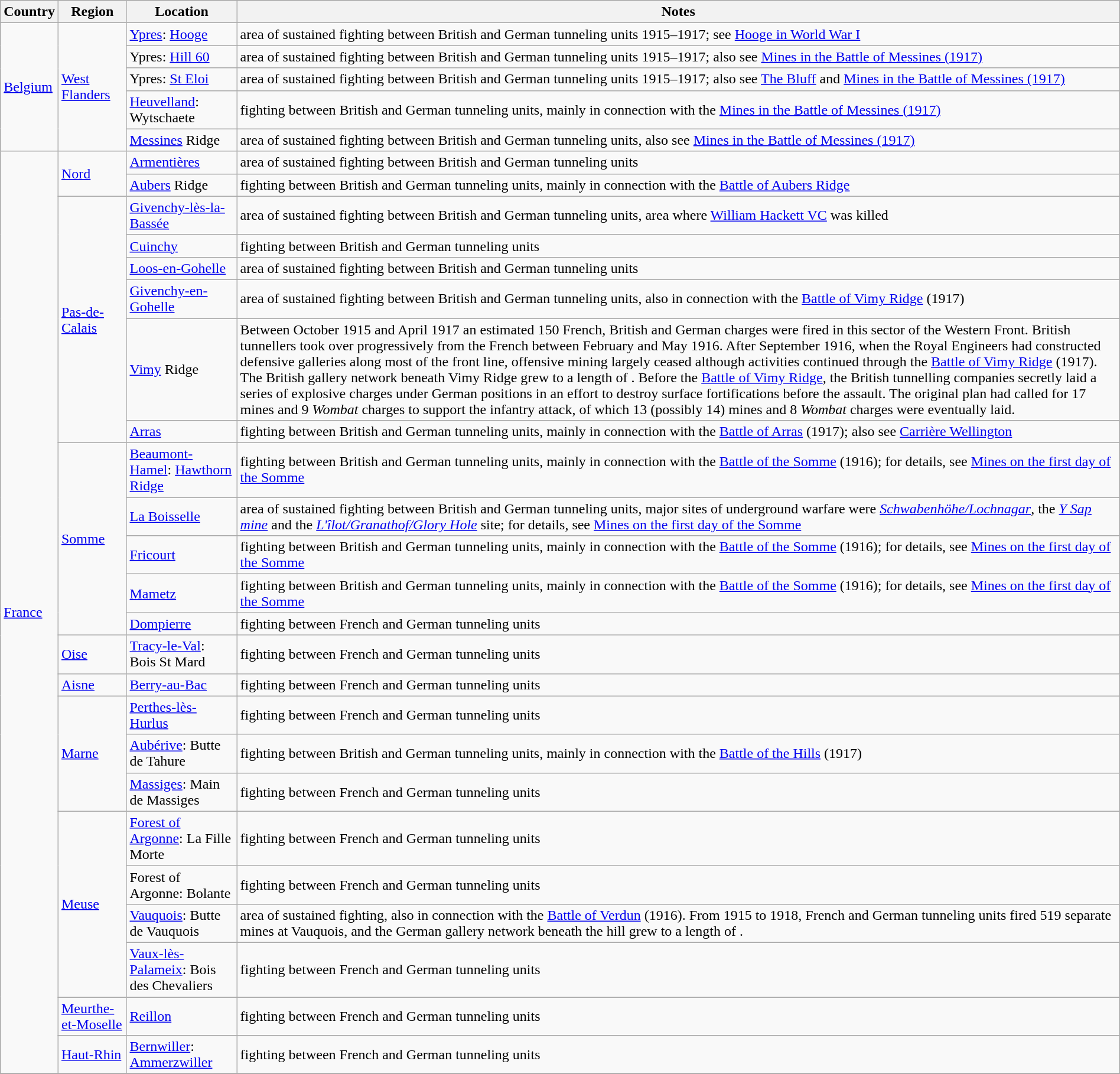<table class="wikitable sortable" style="width:100%;">
<tr>
<th>Country</th>
<th>Region</th>
<th>Location</th>
<th>Notes</th>
</tr>
<tr>
<td rowspan="5"><a href='#'>Belgium</a></td>
<td rowspan="5"><a href='#'>West Flanders</a></td>
<td><a href='#'>Ypres</a>: <a href='#'>Hooge</a></td>
<td>area of sustained fighting between British and German tunneling units 1915–1917; see <a href='#'>Hooge in World War I</a></td>
</tr>
<tr>
<td>Ypres: <a href='#'>Hill 60</a></td>
<td>area of sustained fighting between British and German tunneling units 1915–1917; also see <a href='#'>Mines in the Battle of Messines (1917)</a></td>
</tr>
<tr>
<td>Ypres: <a href='#'>St Eloi</a></td>
<td>area of sustained fighting between British and German tunneling units 1915–1917; also see <a href='#'>The Bluff</a> and <a href='#'>Mines in the Battle of Messines (1917)</a></td>
</tr>
<tr>
<td><a href='#'>Heuvelland</a>: Wytschaete</td>
<td>fighting between British and German tunneling units, mainly in connection with the <a href='#'>Mines in the Battle of Messines (1917)</a></td>
</tr>
<tr>
<td><a href='#'>Messines</a>  Ridge</td>
<td>area of sustained fighting between British and German tunneling units, also see <a href='#'>Mines in the Battle of Messines (1917)</a></td>
</tr>
<tr>
<td rowspan="24"><a href='#'>France</a></td>
<td rowspan="2"><a href='#'>Nord</a></td>
<td><a href='#'>Armentières</a></td>
<td>area of sustained fighting between British and German tunneling units</td>
</tr>
<tr>
<td><a href='#'>Aubers</a> Ridge</td>
<td>fighting between British and German tunneling units, mainly in connection with the <a href='#'>Battle of Aubers Ridge</a></td>
</tr>
<tr>
<td rowspan="6"><a href='#'>Pas-de-Calais</a></td>
<td><a href='#'>Givenchy-lès-la-Bassée</a></td>
<td>area of sustained fighting between British and German tunneling units, area where <a href='#'>William Hackett VC</a> was killed</td>
</tr>
<tr>
<td><a href='#'>Cuinchy</a></td>
<td>fighting between British and German tunneling units</td>
</tr>
<tr>
<td><a href='#'>Loos-en-Gohelle</a></td>
<td>area of sustained fighting between British and German tunneling units</td>
</tr>
<tr>
<td><a href='#'>Givenchy-en-Gohelle</a></td>
<td>area of sustained fighting between British and German tunneling units, also in connection with the <a href='#'>Battle of Vimy Ridge</a> (1917)</td>
</tr>
<tr>
<td><a href='#'>Vimy</a> Ridge</td>
<td>Between October 1915 and April 1917 an estimated 150 French, British and German charges were fired in this  sector of the Western Front. British tunnellers took over progressively from the French between February and May 1916. After September 1916, when the Royal Engineers had constructed defensive galleries along most of the front line, offensive mining largely ceased although activities continued through the <a href='#'>Battle of Vimy Ridge</a> (1917). The British gallery network beneath Vimy Ridge grew to a length of . Before the <a href='#'>Battle of Vimy Ridge</a>, the British tunnelling companies secretly laid a series of explosive charges under German positions in an effort to destroy surface fortifications before the assault. The original plan had called for 17 mines and 9 <em>Wombat</em> charges to support the infantry attack, of which 13 (possibly 14) mines and 8 <em>Wombat</em> charges were eventually laid.</td>
</tr>
<tr>
<td><a href='#'>Arras</a></td>
<td>fighting between British and German tunneling units, mainly in connection with the <a href='#'>Battle of Arras</a> (1917); also see <a href='#'>Carrière Wellington</a></td>
</tr>
<tr>
<td rowspan="5"><a href='#'>Somme</a></td>
<td><a href='#'>Beaumont-Hamel</a>: <a href='#'>Hawthorn Ridge</a></td>
<td>fighting between British and German tunneling units, mainly in connection with the <a href='#'>Battle of the Somme</a> (1916); for details, see <a href='#'>Mines on the first day of the Somme</a></td>
</tr>
<tr>
<td><a href='#'>La Boisselle</a></td>
<td>area of sustained fighting between British and German tunneling units, major sites of underground warfare were <em><a href='#'>Schwabenhöhe/Lochnagar</a></em>, the <em><a href='#'>Y Sap mine</a></em> and the <em><a href='#'>L'îlot/Granathof/Glory Hole</a></em> site; for details, see <a href='#'>Mines on the first day of the Somme</a></td>
</tr>
<tr>
<td><a href='#'>Fricourt</a></td>
<td>fighting between British and German tunneling units, mainly in connection with the <a href='#'>Battle of the Somme</a> (1916); for details, see <a href='#'>Mines on the first day of the Somme</a></td>
</tr>
<tr>
<td><a href='#'>Mametz</a></td>
<td>fighting between British and German tunneling units, mainly in connection with the <a href='#'>Battle of the Somme</a> (1916); for details, see <a href='#'>Mines on the first day of the Somme</a></td>
</tr>
<tr>
<td><a href='#'>Dompierre</a></td>
<td>fighting between French and German tunneling units</td>
</tr>
<tr>
<td><a href='#'>Oise</a></td>
<td><a href='#'>Tracy-le-Val</a>: Bois St Mard</td>
<td>fighting between French and German tunneling units</td>
</tr>
<tr>
<td><a href='#'>Aisne</a></td>
<td><a href='#'>Berry-au-Bac</a></td>
<td>fighting between French and German tunneling units</td>
</tr>
<tr>
<td rowspan="3"><a href='#'>Marne</a></td>
<td><a href='#'>Perthes-lès-Hurlus</a></td>
<td>fighting between French and German tunneling units</td>
</tr>
<tr>
<td><a href='#'>Aubérive</a>: Butte de Tahure</td>
<td>fighting between British and German tunneling units, mainly in connection with the <a href='#'>Battle of the Hills</a> (1917)</td>
</tr>
<tr>
<td><a href='#'>Massiges</a>: Main de Massiges</td>
<td>fighting between French and German tunneling units</td>
</tr>
<tr>
<td rowspan="4"><a href='#'>Meuse</a></td>
<td><a href='#'>Forest of Argonne</a>: La Fille Morte</td>
<td>fighting between French and German tunneling units</td>
</tr>
<tr>
<td>Forest of Argonne: Bolante</td>
<td>fighting between French and German tunneling units</td>
</tr>
<tr>
<td><a href='#'>Vauquois</a>: Butte de Vauquois</td>
<td>area of sustained fighting, also in connection with the <a href='#'>Battle of Verdun</a> (1916). From 1915 to 1918, French and German tunneling units fired 519 separate mines at Vauquois, and the German gallery network beneath the hill grew to a length of .</td>
</tr>
<tr>
<td><a href='#'>Vaux-lès-Palameix</a>: Bois des Chevaliers</td>
<td>fighting between French and German tunneling units</td>
</tr>
<tr>
<td><a href='#'>Meurthe-et-Moselle</a></td>
<td><a href='#'>Reillon</a></td>
<td>fighting between French and German tunneling units</td>
</tr>
<tr>
<td><a href='#'>Haut-Rhin</a></td>
<td><a href='#'>Bernwiller</a>: <a href='#'>Ammerzwiller</a></td>
<td>fighting between French and German tunneling units</td>
</tr>
<tr>
</tr>
</table>
